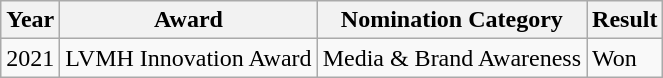<table class="wikitable">
<tr>
<th>Year</th>
<th>Award</th>
<th>Nomination Category</th>
<th>Result</th>
</tr>
<tr>
<td>2021</td>
<td>LVMH Innovation Award</td>
<td>Media & Brand Awareness</td>
<td>Won</td>
</tr>
</table>
